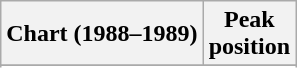<table class="wikitable sortable plainrowheaders" style="text-align:center;">
<tr>
<th>Chart (1988–1989)</th>
<th>Peak <br> position</th>
</tr>
<tr>
</tr>
<tr>
</tr>
<tr>
</tr>
<tr>
</tr>
</table>
